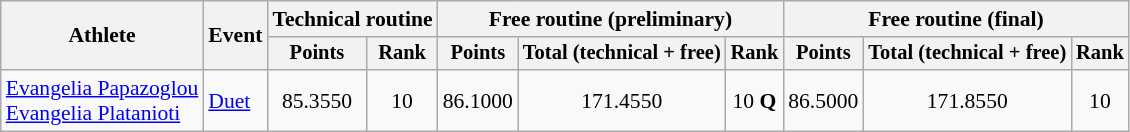<table class="wikitable" style="font-size:90%">
<tr>
<th rowspan="2">Athlete</th>
<th rowspan="2">Event</th>
<th colspan=2>Technical routine</th>
<th colspan=3>Free routine (preliminary)</th>
<th colspan=3>Free routine (final)</th>
</tr>
<tr style="font-size:95%">
<th>Points</th>
<th>Rank</th>
<th>Points</th>
<th>Total (technical + free)</th>
<th>Rank</th>
<th>Points</th>
<th>Total (technical + free)</th>
<th>Rank</th>
</tr>
<tr align=center>
<td align=left><a href='#'>Evangelia Papazoglou</a><br><a href='#'>Evangelia Platanioti</a></td>
<td align=left><a href='#'>Duet</a></td>
<td>85.3550</td>
<td>10</td>
<td>86.1000</td>
<td>171.4550</td>
<td>10 <strong>Q</strong></td>
<td>86.5000</td>
<td>171.8550</td>
<td>10</td>
</tr>
</table>
